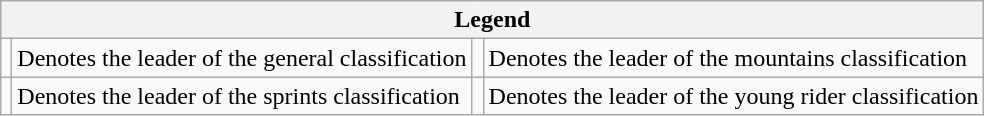<table class="wikitable">
<tr>
<th colspan="4">Legend</th>
</tr>
<tr>
<td></td>
<td>Denotes the leader of the general classification</td>
<td></td>
<td>Denotes the leader of the mountains classification</td>
</tr>
<tr>
<td></td>
<td>Denotes the leader of the sprints classification</td>
<td></td>
<td>Denotes the leader of the young rider classification</td>
</tr>
</table>
